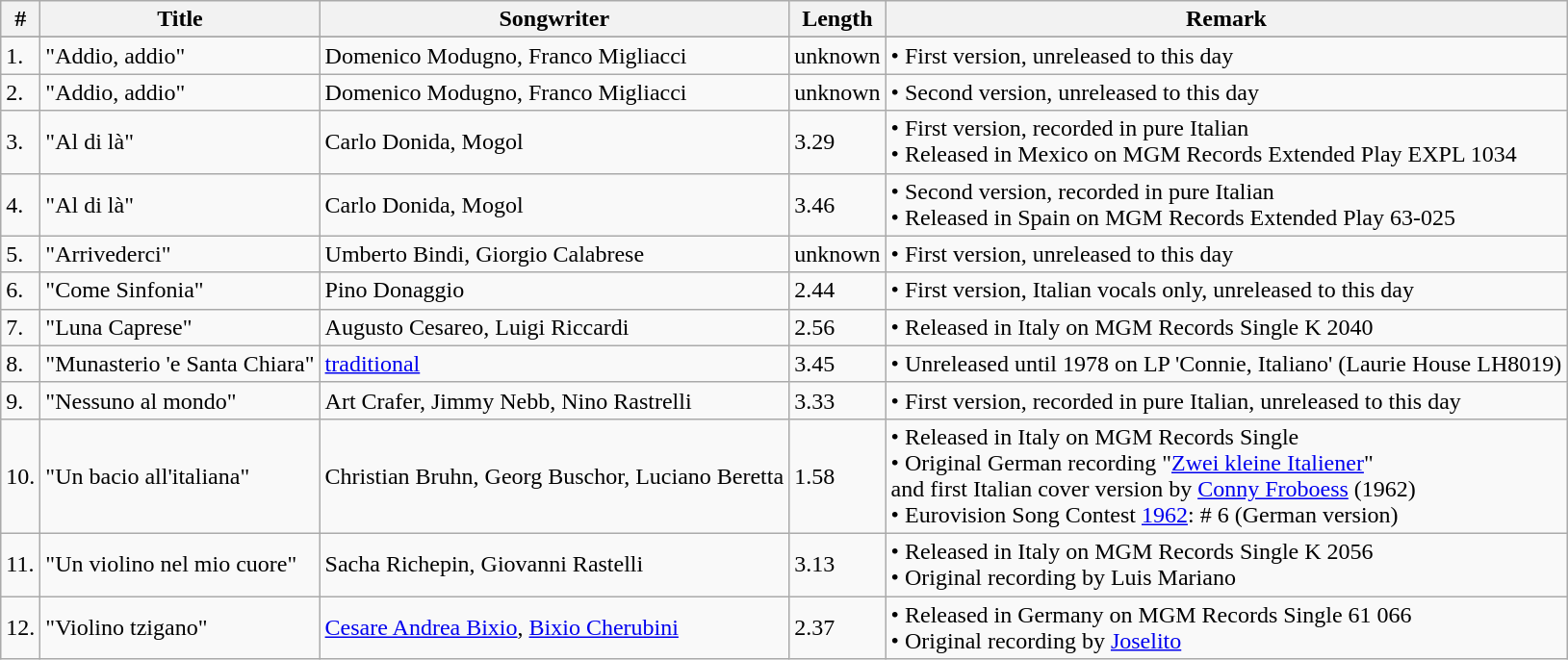<table class="wikitable">
<tr>
<th>#</th>
<th>Title</th>
<th>Songwriter</th>
<th>Length</th>
<th>Remark</th>
</tr>
<tr bgcolor="#ebf5ff">
</tr>
<tr>
<td>1.</td>
<td>"Addio, addio"</td>
<td>Domenico Modugno, Franco Migliacci</td>
<td>unknown</td>
<td>• First version, unreleased to this day</td>
</tr>
<tr>
<td>2.</td>
<td>"Addio, addio"</td>
<td>Domenico Modugno, Franco Migliacci</td>
<td>unknown</td>
<td>• Second version, unreleased to this day</td>
</tr>
<tr>
<td>3.</td>
<td>"Al di là"</td>
<td>Carlo Donida, Mogol</td>
<td>3.29</td>
<td>• First version, recorded in pure Italian<br>• Released in Mexico on MGM Records Extended Play EXPL 1034</td>
</tr>
<tr>
<td>4.</td>
<td>"Al di là"</td>
<td>Carlo Donida, Mogol</td>
<td>3.46</td>
<td>• Second version, recorded in pure Italian<br>• Released in Spain on MGM Records Extended Play 63-025</td>
</tr>
<tr>
<td>5.</td>
<td>"Arrivederci"</td>
<td>Umberto Bindi, Giorgio Calabrese</td>
<td>unknown</td>
<td>• First version, unreleased to this day</td>
</tr>
<tr>
<td>6.</td>
<td>"Come Sinfonia"</td>
<td>Pino Donaggio</td>
<td>2.44</td>
<td>• First version, Italian vocals only, unreleased to this day</td>
</tr>
<tr>
<td>7.</td>
<td>"Luna Caprese"</td>
<td>Augusto Cesareo, Luigi Riccardi</td>
<td>2.56</td>
<td>• Released in Italy on MGM Records Single K 2040</td>
</tr>
<tr>
<td>8.</td>
<td>"Munasterio 'e Santa Chiara"</td>
<td><a href='#'>traditional</a></td>
<td>3.45</td>
<td>• Unreleased until 1978 on LP 'Connie, Italiano' (Laurie House LH8019)</td>
</tr>
<tr>
<td>9.</td>
<td>"Nessuno al mondo"</td>
<td>Art Crafer, Jimmy Nebb, Nino Rastrelli</td>
<td>3.33</td>
<td>• First version, recorded in pure Italian, unreleased to this day</td>
</tr>
<tr>
<td>10.</td>
<td>"Un bacio all'italiana"</td>
<td>Christian Bruhn, Georg Buschor, Luciano Beretta</td>
<td>1.58</td>
<td>• Released in Italy on MGM Records Single<br>• Original German recording "<a href='#'>Zwei kleine Italiener</a>"<br>and first Italian cover version by <a href='#'>Conny Froboess</a> (1962)<br>• Eurovision Song Contest <a href='#'>1962</a>: # 6 (German version)</td>
</tr>
<tr>
<td>11.</td>
<td>"Un violino nel mio cuore"</td>
<td>Sacha Richepin, Giovanni Rastelli</td>
<td>3.13</td>
<td>• Released in Italy on MGM Records Single K 2056<br>• Original recording by Luis Mariano</td>
</tr>
<tr>
<td>12.</td>
<td>"Violino tzigano"</td>
<td><a href='#'>Cesare Andrea Bixio</a>, <a href='#'>Bixio Cherubini</a></td>
<td>2.37</td>
<td>• Released in Germany on MGM Records Single 61 066<br>• Original recording by <a href='#'>Joselito</a></td>
</tr>
</table>
